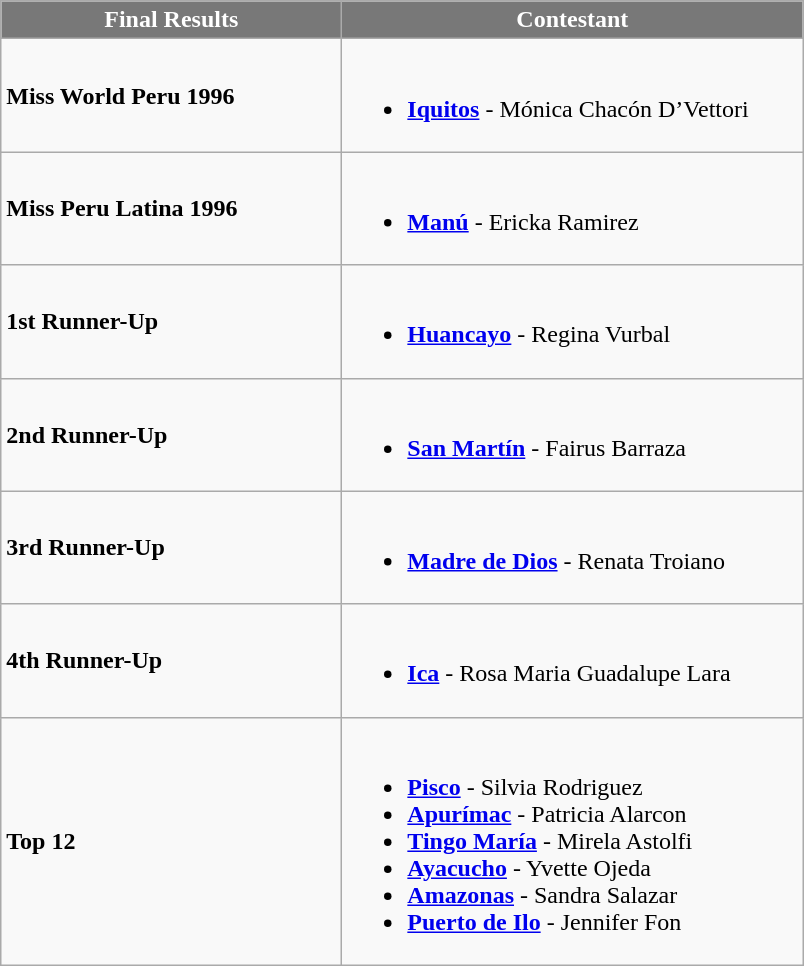<table class="wikitable sortable">
<tr>
<th width="220" style="background-color:#787878;color:#FFFFFF;">Final Results</th>
<th width="300" style="background-color:#787878;color:#FFFFFF;">Contestant</th>
</tr>
<tr>
<td><strong>Miss World Peru 1996</strong></td>
<td><br><ul><li><strong><a href='#'>Iquitos</a></strong> - Mónica Chacón D’Vettori</li></ul></td>
</tr>
<tr>
<td><strong>Miss Peru Latina 1996</strong></td>
<td><br><ul><li> <strong><a href='#'>Manú</a></strong> - Ericka Ramirez</li></ul></td>
</tr>
<tr>
<td><strong>1st Runner-Up</strong></td>
<td><br><ul><li> <strong><a href='#'>Huancayo</a></strong> - Regina Vurbal</li></ul></td>
</tr>
<tr>
<td><strong>2nd Runner-Up</strong></td>
<td><br><ul><li> <strong><a href='#'>San Martín</a></strong> - Fairus Barraza</li></ul></td>
</tr>
<tr>
<td><strong>3rd Runner-Up</strong></td>
<td><br><ul><li> <strong><a href='#'>Madre de Dios</a></strong> - Renata Troiano</li></ul></td>
</tr>
<tr>
<td><strong>4th Runner-Up</strong></td>
<td><br><ul><li> <strong><a href='#'>Ica</a></strong> - Rosa Maria Guadalupe Lara</li></ul></td>
</tr>
<tr>
<td><strong>Top 12</strong></td>
<td><br><ul><li> <strong><a href='#'>Pisco</a></strong> - Silvia Rodriguez</li><li> <strong><a href='#'>Apurímac</a></strong> - Patricia Alarcon</li><li> <strong><a href='#'>Tingo María</a></strong> - Mirela Astolfi</li><li> <strong><a href='#'>Ayacucho</a></strong> - Yvette Ojeda</li><li> <strong><a href='#'>Amazonas</a></strong> - Sandra Salazar</li><li> <strong><a href='#'>Puerto de Ilo</a></strong> - Jennifer Fon</li></ul></td>
</tr>
</table>
